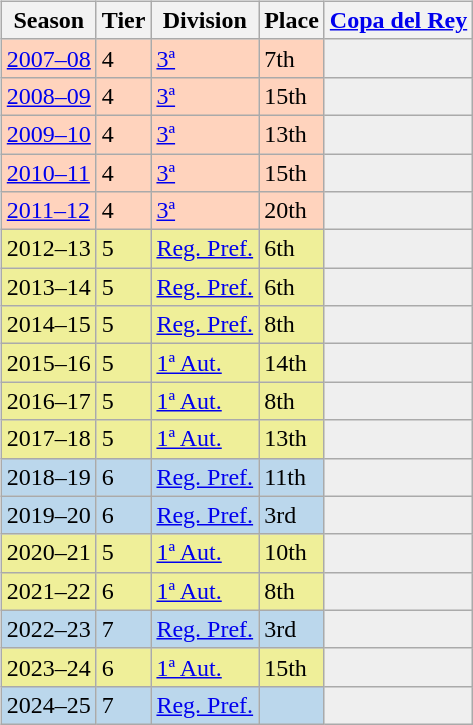<table>
<tr>
<td valign="top" width=0%><br><table class="wikitable">
<tr style="background:#f0f6fa;">
<th>Season</th>
<th>Tier</th>
<th>Division</th>
<th>Place</th>
<th><a href='#'>Copa del Rey</a></th>
</tr>
<tr>
<td style="background:#FFD3BD;"><a href='#'>2007–08</a></td>
<td style="background:#FFD3BD;">4</td>
<td style="background:#FFD3BD;"><a href='#'>3ª</a></td>
<td style="background:#FFD3BD;">7th</td>
<th style="background:#efefef;"></th>
</tr>
<tr>
<td style="background:#FFD3BD;"><a href='#'>2008–09</a></td>
<td style="background:#FFD3BD;">4</td>
<td style="background:#FFD3BD;"><a href='#'>3ª</a></td>
<td style="background:#FFD3BD;">15th</td>
<td style="background:#efefef;"></td>
</tr>
<tr>
<td style="background:#FFD3BD;"><a href='#'>2009–10</a></td>
<td style="background:#FFD3BD;">4</td>
<td style="background:#FFD3BD;"><a href='#'>3ª</a></td>
<td style="background:#FFD3BD;">13th</td>
<td style="background:#efefef;"></td>
</tr>
<tr>
<td style="background:#FFD3BD;"><a href='#'>2010–11</a></td>
<td style="background:#FFD3BD;">4</td>
<td style="background:#FFD3BD;"><a href='#'>3ª</a></td>
<td style="background:#FFD3BD;">15th</td>
<td style="background:#efefef;"></td>
</tr>
<tr>
<td style="background:#FFD3BD;"><a href='#'>2011–12</a></td>
<td style="background:#FFD3BD;">4</td>
<td style="background:#FFD3BD;"><a href='#'>3ª</a></td>
<td style="background:#FFD3BD;">20th</td>
<td style="background:#efefef;"></td>
</tr>
<tr>
<td style="background:#EFEF99;">2012–13</td>
<td style="background:#EFEF99;">5</td>
<td style="background:#EFEF99;"><a href='#'>Reg. Pref.</a></td>
<td style="background:#EFEF99;">6th</td>
<th style="background:#efefef;"></th>
</tr>
<tr>
<td style="background:#EFEF99;">2013–14</td>
<td style="background:#EFEF99;">5</td>
<td style="background:#EFEF99;"><a href='#'>Reg. Pref.</a></td>
<td style="background:#EFEF99;">6th</td>
<th style="background:#efefef;"></th>
</tr>
<tr>
<td style="background:#EFEF99;">2014–15</td>
<td style="background:#EFEF99;">5</td>
<td style="background:#EFEF99;"><a href='#'>Reg. Pref.</a></td>
<td style="background:#EFEF99;">8th</td>
<th style="background:#efefef;"></th>
</tr>
<tr>
<td style="background:#EFEF99;">2015–16</td>
<td style="background:#EFEF99;">5</td>
<td style="background:#EFEF99;"><a href='#'>1ª Aut.</a></td>
<td style="background:#EFEF99;">14th</td>
<th style="background:#efefef;"></th>
</tr>
<tr>
<td style="background:#EFEF99;">2016–17</td>
<td style="background:#EFEF99;">5</td>
<td style="background:#EFEF99;"><a href='#'>1ª Aut.</a></td>
<td style="background:#EFEF99;">8th</td>
<th style="background:#efefef;"></th>
</tr>
<tr>
<td style="background:#EFEF99;">2017–18</td>
<td style="background:#EFEF99;">5</td>
<td style="background:#EFEF99;"><a href='#'>1ª Aut.</a></td>
<td style="background:#EFEF99;">13th</td>
<th style="background:#efefef;"></th>
</tr>
<tr>
<td style="background:#BBD7EC;">2018–19</td>
<td style="background:#BBD7EC;">6</td>
<td style="background:#BBD7EC;"><a href='#'>Reg. Pref.</a></td>
<td style="background:#BBD7EC;">11th</td>
<th style="background:#efefef;"></th>
</tr>
<tr>
<td style="background:#BBD7EC;">2019–20</td>
<td style="background:#BBD7EC;">6</td>
<td style="background:#BBD7EC;"><a href='#'>Reg. Pref.</a></td>
<td style="background:#BBD7EC;">3rd</td>
<th style="background:#efefef;"></th>
</tr>
<tr>
<td style="background:#EFEF99;">2020–21</td>
<td style="background:#EFEF99;">5</td>
<td style="background:#EFEF99;"><a href='#'>1ª Aut.</a></td>
<td style="background:#EFEF99;">10th</td>
<th style="background:#efefef;"></th>
</tr>
<tr>
<td style="background:#EFEF99;">2021–22</td>
<td style="background:#EFEF99;">6</td>
<td style="background:#EFEF99;"><a href='#'>1ª Aut.</a></td>
<td style="background:#EFEF99;">8th</td>
<th style="background:#efefef;"></th>
</tr>
<tr>
<td style="background:#BBD7EC;">2022–23</td>
<td style="background:#BBD7EC;">7</td>
<td style="background:#BBD7EC;"><a href='#'>Reg. Pref.</a></td>
<td style="background:#BBD7EC;">3rd</td>
<th style="background:#efefef;"></th>
</tr>
<tr>
<td style="background:#EFEF99;">2023–24</td>
<td style="background:#EFEF99;">6</td>
<td style="background:#EFEF99;"><a href='#'>1ª Aut.</a></td>
<td style="background:#EFEF99;">15th</td>
<th style="background:#efefef;"></th>
</tr>
<tr>
<td style="background:#BBD7EC;">2024–25</td>
<td style="background:#BBD7EC;">7</td>
<td style="background:#BBD7EC;"><a href='#'>Reg. Pref.</a></td>
<td style="background:#BBD7EC;"></td>
<th style="background:#efefef;"></th>
</tr>
</table>
</td>
</tr>
</table>
